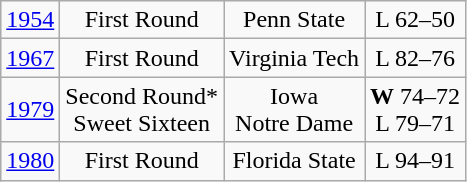<table class="wikitable">
<tr align="center">
<td><a href='#'>1954</a></td>
<td>First Round</td>
<td>Penn State</td>
<td>L 62–50</td>
</tr>
<tr align="center">
<td><a href='#'>1967</a></td>
<td>First Round</td>
<td>Virginia Tech</td>
<td>L 82–76</td>
</tr>
<tr align="center">
<td><a href='#'>1979</a></td>
<td>Second Round*<br>Sweet Sixteen</td>
<td>Iowa<br>Notre Dame</td>
<td><strong>W</strong> 74–72<br>L 79–71</td>
</tr>
<tr align="center">
<td><a href='#'>1980</a></td>
<td>First Round</td>
<td>Florida State</td>
<td>L 94–91</td>
</tr>
</table>
